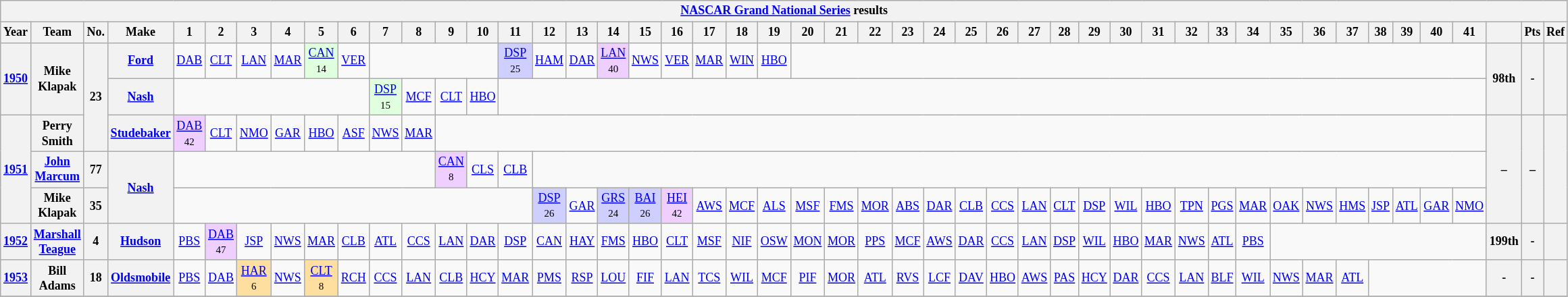<table class="wikitable" style="text-align:center; font-size:75%">
<tr>
<th colspan=57><a href='#'>NASCAR Grand National Series</a> results</th>
</tr>
<tr>
<th>Year</th>
<th>Team</th>
<th>No.</th>
<th>Make</th>
<th>1</th>
<th>2</th>
<th>3</th>
<th>4</th>
<th>5</th>
<th>6</th>
<th>7</th>
<th>8</th>
<th>9</th>
<th>10</th>
<th>11</th>
<th>12</th>
<th>13</th>
<th>14</th>
<th>15</th>
<th>16</th>
<th>17</th>
<th>18</th>
<th>19</th>
<th>20</th>
<th>21</th>
<th>22</th>
<th>23</th>
<th>24</th>
<th>25</th>
<th>26</th>
<th>27</th>
<th>28</th>
<th>29</th>
<th>30</th>
<th>31</th>
<th>32</th>
<th>33</th>
<th>34</th>
<th>35</th>
<th>36</th>
<th>37</th>
<th>38</th>
<th>39</th>
<th>40</th>
<th>41</th>
<th></th>
<th>Pts</th>
<th>Ref</th>
</tr>
<tr>
<th rowspan=2><a href='#'>1950</a></th>
<th rowspan=2>Mike Klapak</th>
<th rowspan=3>23</th>
<th><a href='#'>Ford</a></th>
<td><a href='#'>DAB</a></td>
<td><a href='#'>CLT</a></td>
<td><a href='#'>LAN</a></td>
<td><a href='#'>MAR</a></td>
<td style="background:#DFFFDF;"><a href='#'>CAN</a><br><small>14</small></td>
<td><a href='#'>VER</a></td>
<td colspan=4></td>
<td style="background:#CFCFFF;"><a href='#'>DSP</a><br><small>25</small></td>
<td><a href='#'>HAM</a></td>
<td><a href='#'>DAR</a></td>
<td style="background:#EFCFFF;"><a href='#'>LAN</a> <br><small>40</small></td>
<td><a href='#'>NWS</a></td>
<td><a href='#'>VER</a></td>
<td><a href='#'>MAR</a></td>
<td><a href='#'>WIN</a></td>
<td><a href='#'>HBO</a></td>
<td colspan=22></td>
<th rowspan=2>98th</th>
<th rowspan=2>-</th>
<th rowspan=2></th>
</tr>
<tr>
<th><a href='#'>Nash</a></th>
<td colspan=6></td>
<td style="background:#DFFFDF;"><a href='#'>DSP</a><br><small>15</small></td>
<td><a href='#'>MCF</a></td>
<td><a href='#'>CLT</a></td>
<td><a href='#'>HBO</a></td>
<td colspan=31></td>
</tr>
<tr>
<th rowspan=3><a href='#'>1951</a></th>
<th>Perry Smith</th>
<th><a href='#'>Studebaker</a></th>
<td style="background:#EFCFFF;"><a href='#'>DAB</a><br><small>42</small></td>
<td><a href='#'>CLT</a></td>
<td><a href='#'>NMO</a></td>
<td><a href='#'>GAR</a></td>
<td><a href='#'>HBO</a></td>
<td><a href='#'>ASF</a></td>
<td><a href='#'>NWS</a></td>
<td><a href='#'>MAR</a></td>
<td colspan=33></td>
<th rowspan=3>–</th>
<th rowspan=3>–</th>
<th rowspan=3></th>
</tr>
<tr>
<th><a href='#'>John Marcum</a></th>
<th>77</th>
<th rowspan=2><a href='#'>Nash</a></th>
<td colspan=8></td>
<td style="background:#EFCFFF;"><a href='#'>CAN</a> <br><small>8</small></td>
<td><a href='#'>CLS</a></td>
<td><a href='#'>CLB</a></td>
<td colspan=30></td>
</tr>
<tr>
<th>Mike Klapak</th>
<th>35</th>
<td colspan=11></td>
<td style="background:#CFCFFF;"><a href='#'>DSP</a><br><small>26</small></td>
<td><a href='#'>GAR</a></td>
<td style="background:#CFCFFF;"><a href='#'>GRS</a><br><small>24</small></td>
<td style="background:#CFCFFF;"><a href='#'>BAI</a><br><small>26</small></td>
<td style="background:#EFCFFF;"><a href='#'>HEI</a><br><small>42</small></td>
<td><a href='#'>AWS</a></td>
<td><a href='#'>MCF</a></td>
<td><a href='#'>ALS</a></td>
<td><a href='#'>MSF</a></td>
<td><a href='#'>FMS</a></td>
<td><a href='#'>MOR</a></td>
<td><a href='#'>ABS</a></td>
<td><a href='#'>DAR</a></td>
<td><a href='#'>CLB</a></td>
<td><a href='#'>CCS</a></td>
<td><a href='#'>LAN</a></td>
<td><a href='#'>CLT</a></td>
<td><a href='#'>DSP</a></td>
<td><a href='#'>WIL</a></td>
<td><a href='#'>HBO</a></td>
<td><a href='#'>TPN</a></td>
<td><a href='#'>PGS</a></td>
<td><a href='#'>MAR</a></td>
<td><a href='#'>OAK</a></td>
<td><a href='#'>NWS</a></td>
<td><a href='#'>HMS</a></td>
<td><a href='#'>JSP</a></td>
<td><a href='#'>ATL</a></td>
<td><a href='#'>GAR</a></td>
<td><a href='#'>NMO</a></td>
</tr>
<tr>
<th><a href='#'>1952</a></th>
<th><a href='#'>Marshall Teague</a></th>
<th>4</th>
<th><a href='#'>Hudson</a></th>
<td><a href='#'>PBS</a></td>
<td style="background:#EFCFFF;"><a href='#'>DAB</a><br><small>47</small></td>
<td><a href='#'>JSP</a></td>
<td><a href='#'>NWS</a></td>
<td><a href='#'>MAR</a></td>
<td><a href='#'>CLB</a></td>
<td><a href='#'>ATL</a></td>
<td><a href='#'>CCS</a></td>
<td><a href='#'>LAN</a></td>
<td><a href='#'>DAR</a></td>
<td><a href='#'>DSP</a></td>
<td><a href='#'>CAN</a></td>
<td><a href='#'>HAY</a></td>
<td><a href='#'>FMS</a></td>
<td><a href='#'>HBO</a></td>
<td><a href='#'>CLT</a></td>
<td><a href='#'>MSF</a></td>
<td><a href='#'>NIF</a></td>
<td><a href='#'>OSW</a></td>
<td><a href='#'>MON</a></td>
<td><a href='#'>MOR</a></td>
<td><a href='#'>PPS</a></td>
<td><a href='#'>MCF</a></td>
<td><a href='#'>AWS</a></td>
<td><a href='#'>DAR</a></td>
<td><a href='#'>CCS</a></td>
<td><a href='#'>LAN</a></td>
<td><a href='#'>DSP</a></td>
<td><a href='#'>WIL</a></td>
<td><a href='#'>HBO</a></td>
<td><a href='#'>MAR</a></td>
<td><a href='#'>NWS</a></td>
<td><a href='#'>ATL</a></td>
<td><a href='#'>PBS</a></td>
<td colspan=7></td>
<th>199th</th>
<th>-</th>
<th></th>
</tr>
<tr>
<th><a href='#'>1953</a></th>
<th>Bill Adams</th>
<th>18</th>
<th><a href='#'>Oldsmobile</a></th>
<td><a href='#'>PBS</a></td>
<td><a href='#'>DAB</a></td>
<td style="background:#FFDF9F;"><a href='#'>HAR</a> <br><small>6</small></td>
<td><a href='#'>NWS</a></td>
<td style="background:#FFDF9F;"><a href='#'>CLT</a> <br><small>8</small></td>
<td><a href='#'>RCH</a></td>
<td><a href='#'>CCS</a></td>
<td><a href='#'>LAN</a></td>
<td><a href='#'>CLB</a></td>
<td><a href='#'>HCY</a></td>
<td><a href='#'>MAR</a></td>
<td><a href='#'>PMS</a></td>
<td><a href='#'>RSP</a></td>
<td><a href='#'>LOU</a></td>
<td><a href='#'>FIF</a></td>
<td><a href='#'>LAN</a></td>
<td><a href='#'>TCS</a></td>
<td><a href='#'>WIL</a></td>
<td><a href='#'>MCF</a></td>
<td><a href='#'>PIF</a></td>
<td><a href='#'>MOR</a></td>
<td><a href='#'>ATL</a></td>
<td><a href='#'>RVS</a></td>
<td><a href='#'>LCF</a></td>
<td><a href='#'>DAV</a></td>
<td><a href='#'>HBO</a></td>
<td><a href='#'>AWS</a></td>
<td><a href='#'>PAS</a></td>
<td><a href='#'>HCY</a></td>
<td><a href='#'>DAR</a></td>
<td><a href='#'>CCS</a></td>
<td><a href='#'>LAN</a></td>
<td><a href='#'>BLF</a></td>
<td><a href='#'>WIL</a></td>
<td><a href='#'>NWS</a></td>
<td><a href='#'>MAR</a></td>
<td><a href='#'>ATL</a></td>
<td colspan=4></td>
<th>-</th>
<th>-</th>
<th></th>
</tr>
<tr>
</tr>
</table>
